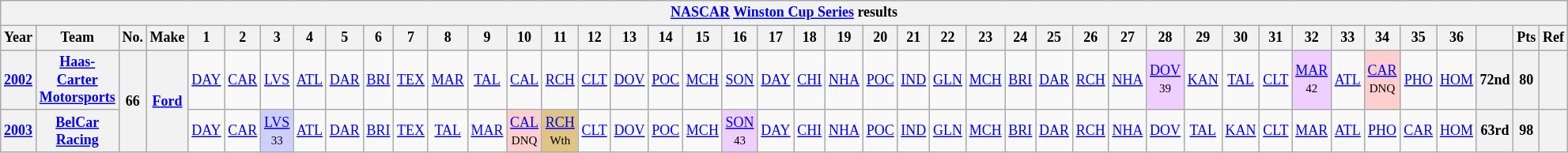<table class="wikitable" style="text-align:center; font-size:75%">
<tr>
<th colspan=46><a href='#'>NASCAR</a> <a href='#'>Winston Cup Series</a> results</th>
</tr>
<tr>
<th>Year</th>
<th>Team</th>
<th>No.</th>
<th>Make</th>
<th>1</th>
<th>2</th>
<th>3</th>
<th>4</th>
<th>5</th>
<th>6</th>
<th>7</th>
<th>8</th>
<th>9</th>
<th>10</th>
<th>11</th>
<th>12</th>
<th>13</th>
<th>14</th>
<th>15</th>
<th>16</th>
<th>17</th>
<th>18</th>
<th>19</th>
<th>20</th>
<th>21</th>
<th>22</th>
<th>23</th>
<th>24</th>
<th>25</th>
<th>26</th>
<th>27</th>
<th>28</th>
<th>29</th>
<th>30</th>
<th>31</th>
<th>32</th>
<th>33</th>
<th>34</th>
<th>35</th>
<th>36</th>
<th></th>
<th>Pts</th>
<th>Ref</th>
</tr>
<tr>
<th><a href='#'>2002</a></th>
<th><a href='#'>Haas-Carter Motorsports</a></th>
<th rowspan=2>66</th>
<th rowspan=2><a href='#'>Ford</a></th>
<td><a href='#'>DAY</a></td>
<td><a href='#'>CAR</a></td>
<td><a href='#'>LVS</a></td>
<td><a href='#'>ATL</a></td>
<td><a href='#'>DAR</a></td>
<td><a href='#'>BRI</a></td>
<td><a href='#'>TEX</a></td>
<td><a href='#'>MAR</a></td>
<td><a href='#'>TAL</a></td>
<td><a href='#'>CAL</a></td>
<td><a href='#'>RCH</a></td>
<td><a href='#'>CLT</a></td>
<td><a href='#'>DOV</a></td>
<td><a href='#'>POC</a></td>
<td><a href='#'>MCH</a></td>
<td><a href='#'>SON</a></td>
<td><a href='#'>DAY</a></td>
<td><a href='#'>CHI</a></td>
<td><a href='#'>NHA</a></td>
<td><a href='#'>POC</a></td>
<td><a href='#'>IND</a></td>
<td><a href='#'>GLN</a></td>
<td><a href='#'>MCH</a></td>
<td><a href='#'>BRI</a></td>
<td><a href='#'>DAR</a></td>
<td><a href='#'>RCH</a></td>
<td><a href='#'>NHA</a></td>
<td style="background:#EFCFFF;"><a href='#'>DOV</a><br><small>39</small></td>
<td><a href='#'>KAN</a></td>
<td><a href='#'>TAL</a></td>
<td><a href='#'>CLT</a></td>
<td style="background:#EFCFFF;"><a href='#'>MAR</a><br><small>42</small></td>
<td><a href='#'>ATL</a></td>
<td style="background:#FFCFCF;"><a href='#'>CAR</a><br><small>DNQ</small></td>
<td><a href='#'>PHO</a></td>
<td><a href='#'>HOM</a></td>
<th>72nd</th>
<th>80</th>
<th></th>
</tr>
<tr>
<th><a href='#'>2003</a></th>
<th><a href='#'>BelCar Racing</a></th>
<td><a href='#'>DAY</a></td>
<td><a href='#'>CAR</a></td>
<td style="background:#CFCFFF;"><a href='#'>LVS</a><br><small>33</small></td>
<td><a href='#'>ATL</a></td>
<td><a href='#'>DAR</a></td>
<td><a href='#'>BRI</a></td>
<td><a href='#'>TEX</a></td>
<td><a href='#'>TAL</a></td>
<td><a href='#'>MAR</a></td>
<td style="background:#FFCFCF;"><a href='#'>CAL</a><br><small>DNQ</small></td>
<td style="background:#DFC484;"><a href='#'>RCH</a><br><small>Wth</small></td>
<td><a href='#'>CLT</a></td>
<td><a href='#'>DOV</a></td>
<td><a href='#'>POC</a></td>
<td><a href='#'>MCH</a></td>
<td style="background:#EFCFFF;"><a href='#'>SON</a><br><small>43</small></td>
<td><a href='#'>DAY</a></td>
<td><a href='#'>CHI</a></td>
<td><a href='#'>NHA</a></td>
<td><a href='#'>POC</a></td>
<td><a href='#'>IND</a></td>
<td><a href='#'>GLN</a></td>
<td><a href='#'>MCH</a></td>
<td><a href='#'>BRI</a></td>
<td><a href='#'>DAR</a></td>
<td><a href='#'>RCH</a></td>
<td><a href='#'>NHA</a></td>
<td><a href='#'>DOV</a></td>
<td><a href='#'>TAL</a></td>
<td><a href='#'>KAN</a></td>
<td><a href='#'>CLT</a></td>
<td><a href='#'>MAR</a></td>
<td><a href='#'>ATL</a></td>
<td><a href='#'>PHO</a></td>
<td><a href='#'>CAR</a></td>
<td><a href='#'>HOM</a></td>
<th>63rd</th>
<th>98</th>
<th></th>
</tr>
</table>
